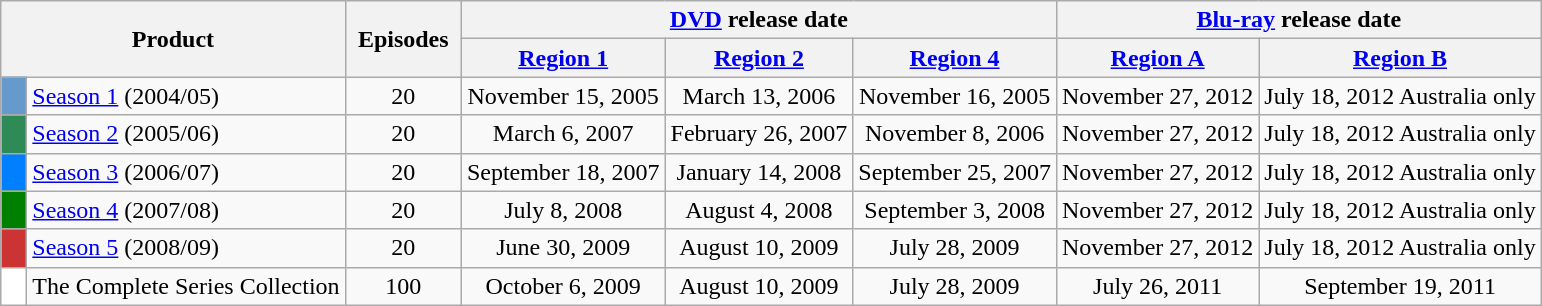<table class="wikitable" style="text-align:center;">
<tr>
<th colspan="2" rowspan="2">Product</th>
<th rowspan="2" style="padding: 0px 8px">Episodes</th>
<th colspan="3"><a href='#'>DVD</a> release date</th>
<th colspan="2"><a href='#'>Blu-ray</a> release date</th>
</tr>
<tr>
<th><a href='#'>Region 1</a></th>
<th><a href='#'>Region 2</a></th>
<th><a href='#'>Region 4</a></th>
<th><a href='#'>Region A</a></th>
<th><a href='#'>Region B</a></th>
</tr>
<tr>
<td width="10px" style="background:#6699CC;"></td>
<td align="left"><a href='#'>Season 1</a> (2004/05)</td>
<td>20</td>
<td>November 15, 2005</td>
<td>March 13, 2006</td>
<td>November 16, 2005</td>
<td>November 27, 2012</td>
<td>July 18, 2012 Australia only</td>
</tr>
<tr>
<td style="background:#2E8B57;"></td>
<td align="left"><a href='#'>Season 2</a> (2005/06)</td>
<td>20</td>
<td>March 6, 2007</td>
<td>February 26, 2007</td>
<td>November 8, 2006</td>
<td>November 27, 2012</td>
<td>July 18, 2012 Australia only</td>
</tr>
<tr>
<td style="background:#007FFF;"></td>
<td align="left"><a href='#'>Season 3</a> (2006/07)</td>
<td>20</td>
<td>September 18, 2007</td>
<td>January 14, 2008</td>
<td>September 25, 2007</td>
<td>November 27, 2012</td>
<td>July 18, 2012 Australia only</td>
</tr>
<tr>
<td style="background:#008000;"></td>
<td align="left"><a href='#'>Season 4</a> (2007/08)</td>
<td>20</td>
<td>July 8, 2008</td>
<td>August 4, 2008</td>
<td>September 3, 2008</td>
<td>November 27, 2012</td>
<td>July 18, 2012 Australia only</td>
</tr>
<tr>
<td style="background:#CC3333;"></td>
<td align="left"><a href='#'>Season 5</a> (2008/09)</td>
<td>20</td>
<td>June 30, 2009</td>
<td>August 10, 2009</td>
<td>July 28, 2009</td>
<td>November 27, 2012</td>
<td>July 18, 2012 Australia only</td>
</tr>
<tr>
<td style="background:#FFFFFF;"></td>
<td align="left">The Complete Series Collection</td>
<td>100</td>
<td>October 6, 2009</td>
<td>August 10, 2009</td>
<td>July 28, 2009</td>
<td>July 26, 2011</td>
<td>September 19, 2011</td>
</tr>
</table>
